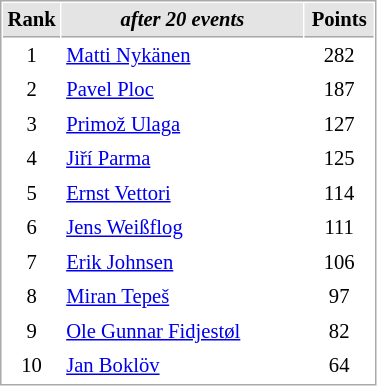<table cellspacing="1" cellpadding="3" style="border:1px solid #AAAAAA;font-size:86%">
<tr bgcolor="#E4E4E4">
<th style="border-bottom:1px solid #AAAAAA" width=10>Rank</th>
<th style="border-bottom:1px solid #AAAAAA" width=155><em>after 20 events</em></th>
<th style="border-bottom:1px solid #AAAAAA" width=40>Points</th>
</tr>
<tr>
<td align=center>1</td>
<td> <a href='#'>Matti Nykänen</a></td>
<td align=center>282</td>
</tr>
<tr>
<td align=center>2</td>
<td> <a href='#'>Pavel Ploc</a></td>
<td align=center>187</td>
</tr>
<tr>
<td align=center>3</td>
<td> <a href='#'>Primož Ulaga</a></td>
<td align=center>127</td>
</tr>
<tr>
<td align=center>4</td>
<td> <a href='#'>Jiří Parma</a></td>
<td align=center>125</td>
</tr>
<tr>
<td align=center>5</td>
<td> <a href='#'>Ernst Vettori</a></td>
<td align=center>114</td>
</tr>
<tr>
<td align=center>6</td>
<td> <a href='#'>Jens Weißflog</a></td>
<td align=center>111</td>
</tr>
<tr>
<td align=center>7</td>
<td> <a href='#'>Erik Johnsen</a></td>
<td align=center>106</td>
</tr>
<tr>
<td align=center>8</td>
<td> <a href='#'>Miran Tepeš</a></td>
<td align=center>97</td>
</tr>
<tr>
<td align=center>9</td>
<td> <a href='#'>Ole Gunnar Fidjestøl</a></td>
<td align=center>82</td>
</tr>
<tr>
<td align=center>10</td>
<td> <a href='#'>Jan Boklöv</a></td>
<td align=center>64</td>
</tr>
</table>
